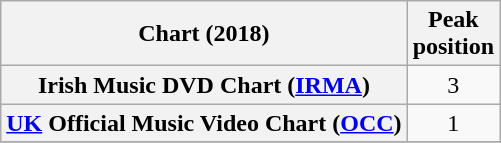<table class="wikitable plainrowheaders">
<tr>
<th>Chart (2018)</th>
<th>Peak<br>position</th>
</tr>
<tr>
<th scope="row">Irish Music DVD Chart (<a href='#'>IRMA</a>)</th>
<td align="center">3</td>
</tr>
<tr>
<th scope="row"><a href='#'>UK</a> Official Music Video Chart (<a href='#'>OCC</a>)</th>
<td align="center">1</td>
</tr>
<tr>
</tr>
</table>
